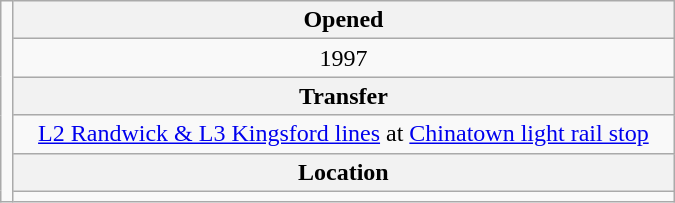<table class=wikitable style="text-align: center; width: 450px; float:right">
<tr>
<td rowspan="6"></td>
<th>Opened</th>
</tr>
<tr>
<td>1997</td>
</tr>
<tr>
<th>Transfer</th>
</tr>
<tr>
<td><a href='#'>L2 Randwick & L3 Kingsford lines</a> at <a href='#'>Chinatown light rail stop</a></td>
</tr>
<tr>
<th>Location</th>
</tr>
<tr>
<td></td>
</tr>
</table>
